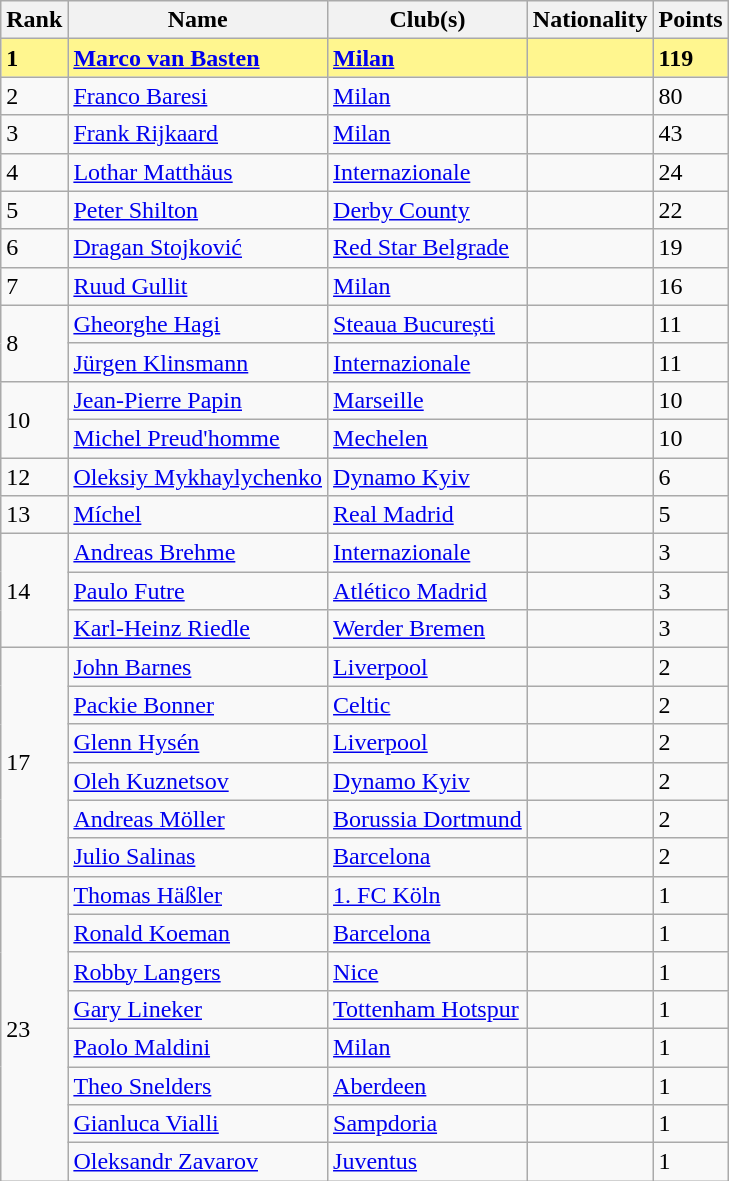<table class="wikitable">
<tr>
<th>Rank</th>
<th>Name</th>
<th>Club(s)</th>
<th>Nationality</th>
<th>Points</th>
</tr>
<tr style="background-color: #FFF68F; font-weight: bold;">
<td>1</td>
<td><a href='#'>Marco van Basten</a></td>
<td> <a href='#'>Milan</a></td>
<td></td>
<td>119</td>
</tr>
<tr>
<td>2</td>
<td><a href='#'>Franco Baresi</a></td>
<td> <a href='#'>Milan</a></td>
<td></td>
<td>80</td>
</tr>
<tr>
<td>3</td>
<td><a href='#'>Frank Rijkaard</a></td>
<td> <a href='#'>Milan</a></td>
<td></td>
<td>43</td>
</tr>
<tr>
<td>4</td>
<td><a href='#'>Lothar Matthäus</a></td>
<td> <a href='#'>Internazionale</a></td>
<td></td>
<td>24</td>
</tr>
<tr>
<td>5</td>
<td><a href='#'>Peter Shilton</a></td>
<td> <a href='#'>Derby County</a></td>
<td></td>
<td>22</td>
</tr>
<tr>
<td>6</td>
<td><a href='#'>Dragan Stojković</a></td>
<td> <a href='#'>Red Star Belgrade</a></td>
<td></td>
<td>19</td>
</tr>
<tr>
<td>7</td>
<td><a href='#'>Ruud Gullit</a></td>
<td> <a href='#'>Milan</a></td>
<td></td>
<td>16</td>
</tr>
<tr>
<td rowspan="2">8</td>
<td><a href='#'>Gheorghe Hagi</a></td>
<td> <a href='#'>Steaua București</a></td>
<td></td>
<td>11</td>
</tr>
<tr>
<td><a href='#'>Jürgen Klinsmann</a></td>
<td> <a href='#'>Internazionale</a></td>
<td></td>
<td>11</td>
</tr>
<tr>
<td rowspan="2">10</td>
<td><a href='#'>Jean-Pierre Papin</a></td>
<td> <a href='#'>Marseille</a></td>
<td></td>
<td>10</td>
</tr>
<tr>
<td><a href='#'>Michel Preud'homme</a></td>
<td> <a href='#'>Mechelen</a></td>
<td></td>
<td>10</td>
</tr>
<tr>
<td>12</td>
<td><a href='#'>Oleksiy Mykhaylychenko</a></td>
<td> <a href='#'>Dynamo Kyiv</a></td>
<td></td>
<td>6</td>
</tr>
<tr>
<td>13</td>
<td><a href='#'>Míchel</a></td>
<td> <a href='#'>Real Madrid</a></td>
<td></td>
<td>5</td>
</tr>
<tr>
<td rowspan="3">14</td>
<td><a href='#'>Andreas Brehme</a></td>
<td> <a href='#'>Internazionale</a></td>
<td></td>
<td>3</td>
</tr>
<tr>
<td><a href='#'>Paulo Futre</a></td>
<td> <a href='#'>Atlético Madrid</a></td>
<td></td>
<td>3</td>
</tr>
<tr>
<td><a href='#'>Karl-Heinz Riedle</a></td>
<td> <a href='#'>Werder Bremen</a></td>
<td></td>
<td>3</td>
</tr>
<tr>
<td rowspan="6">17</td>
<td><a href='#'>John Barnes</a></td>
<td> <a href='#'>Liverpool</a></td>
<td></td>
<td>2</td>
</tr>
<tr>
<td><a href='#'>Packie Bonner</a></td>
<td> <a href='#'>Celtic</a></td>
<td></td>
<td>2</td>
</tr>
<tr>
<td><a href='#'>Glenn Hysén</a></td>
<td> <a href='#'>Liverpool</a></td>
<td></td>
<td>2</td>
</tr>
<tr>
<td><a href='#'>Oleh Kuznetsov</a></td>
<td> <a href='#'>Dynamo Kyiv</a></td>
<td></td>
<td>2</td>
</tr>
<tr>
<td><a href='#'>Andreas Möller</a></td>
<td> <a href='#'>Borussia Dortmund</a></td>
<td></td>
<td>2</td>
</tr>
<tr>
<td><a href='#'>Julio Salinas</a></td>
<td> <a href='#'>Barcelona</a></td>
<td></td>
<td>2</td>
</tr>
<tr>
<td rowspan="8">23</td>
<td><a href='#'>Thomas Häßler</a></td>
<td> <a href='#'>1. FC Köln</a></td>
<td></td>
<td>1</td>
</tr>
<tr>
<td><a href='#'>Ronald Koeman</a></td>
<td> <a href='#'>Barcelona</a></td>
<td></td>
<td>1</td>
</tr>
<tr>
<td><a href='#'>Robby Langers</a></td>
<td> <a href='#'>Nice</a></td>
<td></td>
<td>1</td>
</tr>
<tr>
<td><a href='#'>Gary Lineker</a></td>
<td> <a href='#'>Tottenham Hotspur</a></td>
<td></td>
<td>1</td>
</tr>
<tr>
<td><a href='#'>Paolo Maldini</a></td>
<td> <a href='#'>Milan</a></td>
<td></td>
<td>1</td>
</tr>
<tr>
<td><a href='#'>Theo Snelders</a></td>
<td> <a href='#'>Aberdeen</a></td>
<td></td>
<td>1</td>
</tr>
<tr>
<td><a href='#'>Gianluca Vialli</a></td>
<td> <a href='#'>Sampdoria</a></td>
<td></td>
<td>1</td>
</tr>
<tr>
<td><a href='#'>Oleksandr Zavarov</a></td>
<td> <a href='#'>Juventus</a></td>
<td></td>
<td>1</td>
</tr>
</table>
